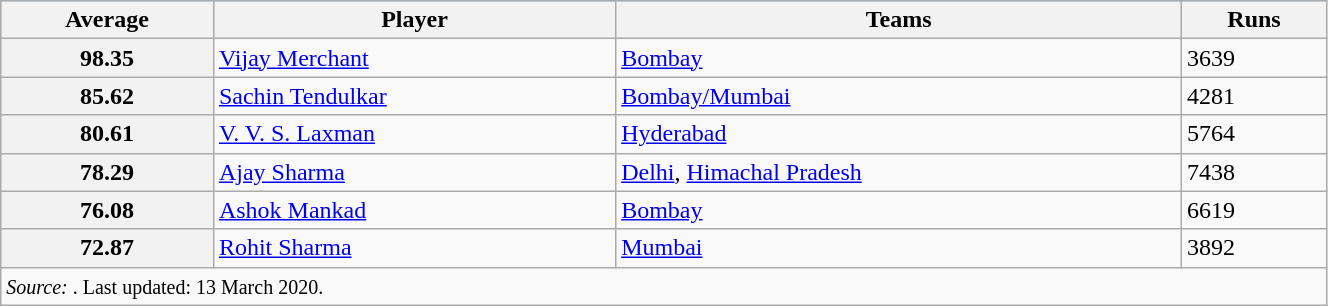<table class="wikitable" width=70%>
<tr bgcolor=#87cefa>
<th>Average</th>
<th>Player</th>
<th>Teams</th>
<th>Runs</th>
</tr>
<tr>
<th>98.35</th>
<td><a href='#'>Vijay Merchant</a></td>
<td><a href='#'>Bombay</a></td>
<td>3639</td>
</tr>
<tr>
<th>85.62</th>
<td><a href='#'>Sachin Tendulkar</a></td>
<td><a href='#'>Bombay/Mumbai</a></td>
<td>4281</td>
</tr>
<tr>
<th>80.61</th>
<td><a href='#'>V. V. S. Laxman</a></td>
<td><a href='#'>Hyderabad</a></td>
<td>5764</td>
</tr>
<tr>
<th>78.29</th>
<td><a href='#'>Ajay Sharma</a></td>
<td><a href='#'>Delhi</a>, <a href='#'>Himachal Pradesh</a></td>
<td>7438</td>
</tr>
<tr>
<th>76.08</th>
<td><a href='#'>Ashok Mankad</a></td>
<td><a href='#'>Bombay</a></td>
<td>6619</td>
</tr>
<tr>
<th>72.87</th>
<td><a href='#'>Rohit Sharma</a></td>
<td><a href='#'>Mumbai</a></td>
<td>3892</td>
</tr>
<tr>
<td colspan="5"><small><em>Source:  </em>. Last updated: 13 March 2020.</small></td>
</tr>
</table>
